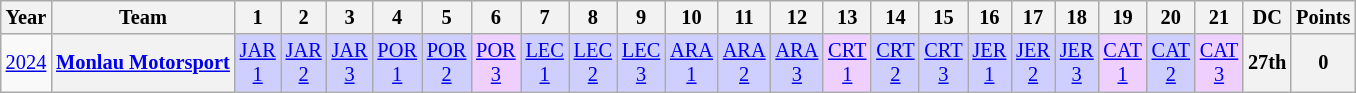<table class="wikitable" style="text-align:center; font-size:85%">
<tr>
<th>Year</th>
<th>Team</th>
<th>1</th>
<th>2</th>
<th>3</th>
<th>4</th>
<th>5</th>
<th>6</th>
<th>7</th>
<th>8</th>
<th>9</th>
<th>10</th>
<th>11</th>
<th>12</th>
<th>13</th>
<th>14</th>
<th>15</th>
<th>16</th>
<th>17</th>
<th>18</th>
<th>19</th>
<th>20</th>
<th>21</th>
<th>DC</th>
<th>Points</th>
</tr>
<tr>
<td><a href='#'>2024</a></td>
<th nowrap><a href='#'>Monlau Motorsport</a></th>
<td style="background:#CFCFFF"><a href='#'>JAR<br>1</a><br></td>
<td style="background:#CFCFFF"><a href='#'>JAR<br>2</a><br></td>
<td style="background:#CFCFFF"><a href='#'>JAR<br>3</a><br></td>
<td style="background:#CFCFFF"><a href='#'>POR<br>1</a><br></td>
<td style="background:#CFCFFF"><a href='#'>POR<br>2</a><br></td>
<td style="background:#EFCFFF"><a href='#'>POR<br>3</a><br></td>
<td style="background:#CFCFFF"><a href='#'>LEC<br>1</a><br></td>
<td style="background:#CFCFFF"><a href='#'>LEC<br>2</a><br></td>
<td style="background:#CFCFFF"><a href='#'>LEC<br>3</a><br></td>
<td style="background:#CFCFFF"><a href='#'>ARA<br>1</a><br></td>
<td style="background:#CFCFFF"><a href='#'>ARA<br>2</a><br></td>
<td style="background:#CFCFFF"><a href='#'>ARA<br>3</a><br></td>
<td style="background:#EFCFFF"><a href='#'>CRT<br>1</a><br></td>
<td style="background:#CFCFFF"><a href='#'>CRT<br>2</a><br></td>
<td style="background:#CFCFFF"><a href='#'>CRT<br>3</a><br></td>
<td style="background:#CFCFFF"><a href='#'>JER<br>1</a><br></td>
<td style="background:#CFCFFF"><a href='#'>JER<br>2</a><br></td>
<td style="background:#CFCFFF"><a href='#'>JER<br>3</a><br></td>
<td style="background:#EFCFFF"><a href='#'>CAT<br>1</a><br></td>
<td style="background:#CFCFFF"><a href='#'>CAT<br>2</a><br></td>
<td style="background:#EFCFFF"><a href='#'>CAT<br>3</a><br></td>
<th>27th</th>
<th>0</th>
</tr>
</table>
